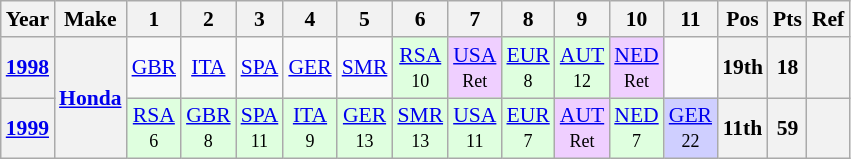<table class="wikitable" style="text-align:center; font-size:90%">
<tr>
<th valign="middle">Year</th>
<th valign="middle">Make</th>
<th>1</th>
<th>2</th>
<th>3</th>
<th>4</th>
<th>5</th>
<th>6</th>
<th>7</th>
<th>8</th>
<th>9</th>
<th>10</th>
<th>11</th>
<th>Pos</th>
<th>Pts</th>
<th>Ref</th>
</tr>
<tr>
<th><a href='#'>1998</a></th>
<th rowspan=2><a href='#'>Honda</a></th>
<td><a href='#'>GBR</a><br><small></small></td>
<td><a href='#'>ITA</a><br><small></small></td>
<td><a href='#'>SPA</a><br><small></small></td>
<td><a href='#'>GER</a><br><small></small></td>
<td><a href='#'>SMR</a><br><small></small></td>
<td style="background:#DFFFDF;"><a href='#'>RSA</a><br><small>10</small></td>
<td style="background:#EFCFFF;"><a href='#'>USA</a><br><small>Ret</small></td>
<td style="background:#DFFFDF;"><a href='#'>EUR</a><br><small>8</small></td>
<td style="background:#DFFFDF;"><a href='#'>AUT</a><br><small>12</small></td>
<td style="background:#EFCFFF;"><a href='#'>NED</a><br><small>Ret</small></td>
<td></td>
<th>19th</th>
<th>18</th>
<th></th>
</tr>
<tr>
<th><a href='#'>1999</a></th>
<td style="background:#DFFFDF;"><a href='#'>RSA</a><br><small>6</small></td>
<td style="background:#DFFFDF;"><a href='#'>GBR</a><br><small>8</small></td>
<td style="background:#DFFFDF;"><a href='#'>SPA</a><br><small>11</small></td>
<td style="background:#DFFFDF;"><a href='#'>ITA</a><br><small>9</small></td>
<td style="background:#DFFFDF;"><a href='#'>GER</a><br><small>13</small></td>
<td style="background:#DFFFDF;"><a href='#'>SMR</a><br><small>13</small></td>
<td style="background:#DFFFDF;"><a href='#'>USA</a><br><small>11</small></td>
<td style="background:#DFFFDF;"><a href='#'>EUR</a><br><small>7</small></td>
<td style="background:#EFCFFF;"><a href='#'>AUT</a><br><small>Ret</small></td>
<td style="background:#DFFFDF;"><a href='#'>NED</a><br><small>7</small></td>
<td style="background:#CFCFFF;"><a href='#'>GER</a><br><small>22</small></td>
<th>11th</th>
<th>59</th>
<th></th>
</tr>
</table>
